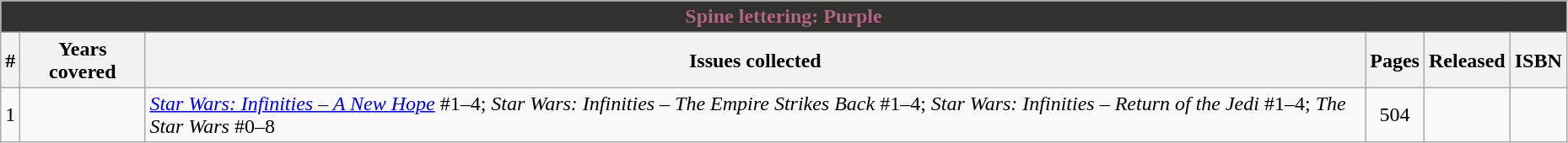<table class="wikitable sortable" width=98%>
<tr>
<th colspan=6 style="background-color: #31312D; color: #AE6682;">Spine lettering: Purple</th>
</tr>
<tr>
<th class="unsortable">#</th>
<th>Years covered</th>
<th class="unsortable">Issues collected</th>
<th class="unsortable">Pages</th>
<th>Released</th>
<th class="unsortable">ISBN</th>
</tr>
<tr>
<td>1</td>
<td></td>
<td><em><a href='#'>Star Wars: Infinities – A New Hope</a></em> #1–4; <em>Star Wars: Infinities – The Empire Strikes Back</em> #1–4; <em>Star Wars: Infinities – Return of the Jedi</em> #1–4; <em>The Star Wars</em> #0–8</td>
<td style="text-align: center;">504</td>
<td></td>
<td></td>
</tr>
</table>
